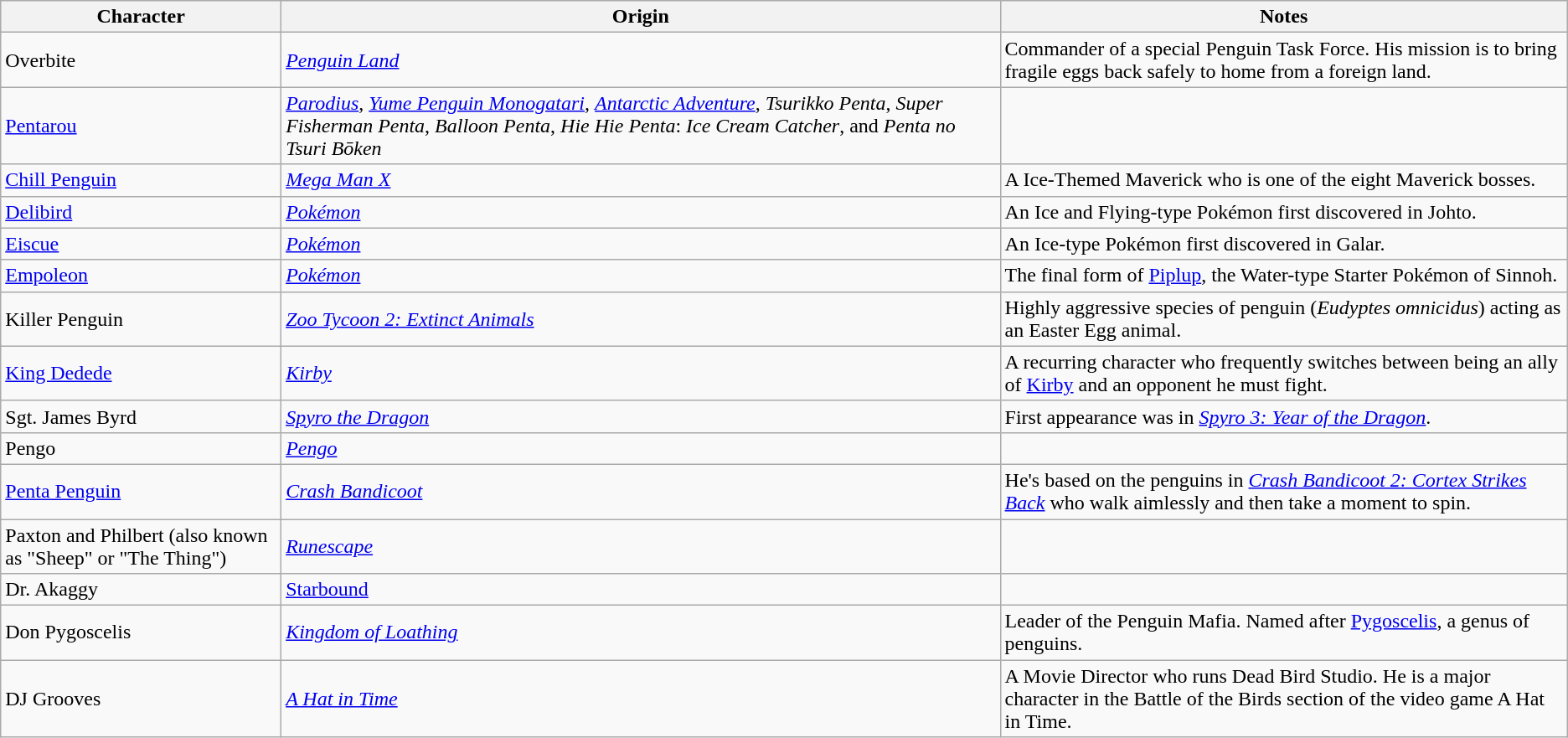<table class="wikitable sortable">
<tr>
<th>Character</th>
<th>Origin</th>
<th>Notes</th>
</tr>
<tr>
<td>Overbite</td>
<td><em><a href='#'>Penguin Land</a></em></td>
<td>Commander of a special Penguin Task Force. His mission is to bring fragile eggs back safely to home from a foreign land.</td>
</tr>
<tr>
<td><a href='#'>Pentarou</a></td>
<td><em><a href='#'>Parodius</a></em>, <em><a href='#'>Yume Penguin Monogatari</a></em>, <em><a href='#'>Antarctic Adventure</a></em>, <em>Tsurikko Penta</em>, <em>Super Fisherman Penta</em>, <em>Balloon Penta</em>, <em>Hie Hie Penta</em>: <em>Ice Cream Catcher</em>, and <em>Penta no Tsuri Bōken</em></td>
<td></td>
</tr>
<tr>
<td><a href='#'>Chill Penguin</a></td>
<td><em><a href='#'>Mega Man X</a></em></td>
<td>A Ice-Themed Maverick who is one of the eight Maverick bosses.</td>
</tr>
<tr>
<td><a href='#'>Delibird</a></td>
<td><em><a href='#'>Pokémon</a></em></td>
<td>An Ice and Flying-type Pokémon first discovered in Johto.</td>
</tr>
<tr>
<td><a href='#'>Eiscue</a></td>
<td><em><a href='#'>Pokémon</a></em></td>
<td>An Ice-type Pokémon first discovered in Galar.</td>
</tr>
<tr>
<td><a href='#'>Empoleon</a></td>
<td><em><a href='#'>Pokémon</a></em></td>
<td>The final form of <a href='#'>Piplup</a>, the Water-type Starter Pokémon of Sinnoh.</td>
</tr>
<tr>
<td>Killer Penguin</td>
<td><em><a href='#'>Zoo Tycoon 2: Extinct Animals</a></em></td>
<td>Highly aggressive species of penguin (<em>Eudyptes omnicidus</em>) acting as an Easter Egg animal.</td>
</tr>
<tr>
<td><a href='#'>King Dedede</a></td>
<td><em><a href='#'>Kirby</a></em></td>
<td>A recurring character who frequently switches between being an ally of <a href='#'>Kirby</a> and an opponent he must fight.</td>
</tr>
<tr>
<td>Sgt. James Byrd</td>
<td><em><a href='#'>Spyro the Dragon</a></em></td>
<td>First appearance was in <em><a href='#'>Spyro 3: Year of the Dragon</a></em>.</td>
</tr>
<tr>
<td>Pengo</td>
<td><em><a href='#'>Pengo</a></em></td>
<td></td>
</tr>
<tr>
<td><a href='#'>Penta Penguin</a></td>
<td><em><a href='#'>Crash Bandicoot</a></em></td>
<td>He's based on the penguins in <em><a href='#'>Crash Bandicoot 2: Cortex Strikes Back</a></em> who walk aimlessly and then take a moment to spin.</td>
</tr>
<tr>
<td>Paxton and Philbert (also known as "Sheep" or "The Thing")</td>
<td><em><a href='#'>Runescape</a></em></td>
<td></td>
</tr>
<tr>
<td>Dr. Akaggy</td>
<td><a href='#'>Starbound</a></td>
<td></td>
</tr>
<tr>
<td>Don Pygoscelis</td>
<td><em><a href='#'>Kingdom of Loathing</a></em></td>
<td>Leader of the Penguin Mafia. Named after <a href='#'>Pygoscelis</a>, a genus of penguins.</td>
</tr>
<tr>
<td>DJ Grooves</td>
<td><em><a href='#'>A Hat in Time</a></em></td>
<td>A Movie Director who runs Dead Bird Studio. He is a major character in the Battle of the Birds section of the video game A Hat in Time.</td>
</tr>
</table>
